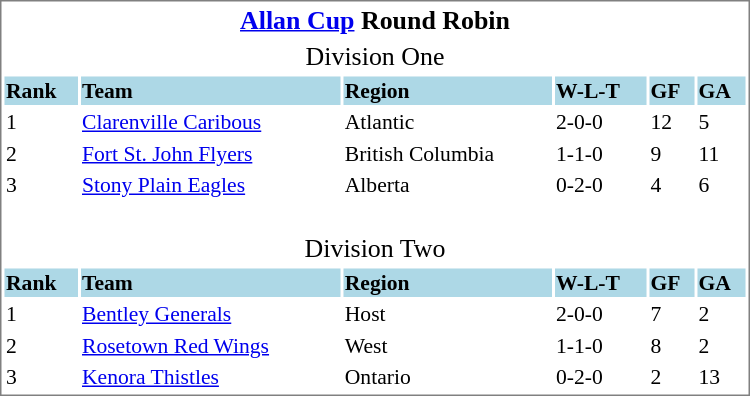<table cellpadding="0">
<tr align="left" style="vertical-align: top">
<td></td>
<td><br><table cellpadding="1" width="500px" style="font-size: 90%; border: 1px solid gray;">
<tr align="center" style="font-size: larger;">
<td colspan=6><strong><a href='#'>Allan Cup</a> Round Robin</strong></td>
</tr>
<tr align="center" style="font-size: larger;">
<td colspan=6>Division One</td>
</tr>
<tr style="background:lightblue;">
<td><strong>Rank</strong></td>
<td><strong>Team</strong></td>
<td><strong>Region</strong></td>
<td><strong>W-L-T</strong></td>
<td><strong>GF</strong></td>
<td><strong>GA</strong></td>
</tr>
<tr>
<td>1</td>
<td><a href='#'>Clarenville Caribous</a></td>
<td>Atlantic</td>
<td>2-0-0</td>
<td>12</td>
<td>5</td>
</tr>
<tr>
<td>2</td>
<td><a href='#'>Fort St. John Flyers</a></td>
<td>British Columbia</td>
<td>1-1-0</td>
<td>9</td>
<td>11</td>
</tr>
<tr>
<td>3</td>
<td><a href='#'>Stony Plain Eagles</a></td>
<td>Alberta</td>
<td>0-2-0</td>
<td>4</td>
<td>6</td>
</tr>
<tr align="center" style="font-size: larger;">
<td colspan=6><br>Division Two</td>
</tr>
<tr style="background:lightblue;">
<td><strong>Rank</strong></td>
<td><strong>Team</strong></td>
<td><strong>Region</strong></td>
<td><strong>W-L-T</strong></td>
<td><strong>GF</strong></td>
<td><strong>GA</strong></td>
</tr>
<tr>
<td>1</td>
<td><a href='#'>Bentley Generals</a></td>
<td>Host</td>
<td>2-0-0</td>
<td>7</td>
<td>2</td>
</tr>
<tr>
<td>2</td>
<td><a href='#'>Rosetown Red Wings</a></td>
<td>West</td>
<td>1-1-0</td>
<td>8</td>
<td>2</td>
</tr>
<tr>
<td>3</td>
<td><a href='#'>Kenora Thistles</a></td>
<td>Ontario</td>
<td>0-2-0</td>
<td>2</td>
<td>13</td>
</tr>
</table>
</td>
</tr>
</table>
